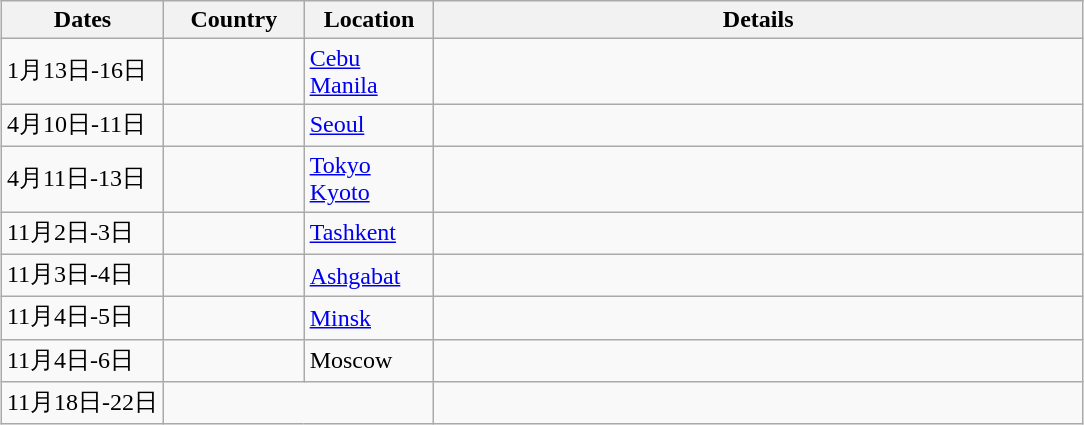<table class="wikitable sortable mw-collapsible" border="1" style="margin: 1em auto 1em auto">
<tr>
<th style="width: 15%;">Dates</th>
<th style="width: 13%;">Country</th>
<th style="width: 12%;">Location</th>
<th style="width: 60%;">Details</th>
</tr>
<tr>
<td>1月13日-16日</td>
<td></td>
<td><a href='#'>Cebu</a><br><a href='#'>Manila</a></td>
<td></td>
</tr>
<tr>
<td>4月10日-11日</td>
<td></td>
<td><a href='#'>Seoul</a></td>
<td></td>
</tr>
<tr>
<td>4月11日-13日</td>
<td></td>
<td><a href='#'>Tokyo</a><br><a href='#'>Kyoto</a></td>
<td></td>
</tr>
<tr>
<td>11月2日-3日</td>
<td></td>
<td><a href='#'>Tashkent</a></td>
<td></td>
</tr>
<tr>
<td>11月3日-4日</td>
<td></td>
<td><a href='#'>Ashgabat</a></td>
<td></td>
</tr>
<tr>
<td>11月4日-5日</td>
<td></td>
<td><a href='#'>Minsk</a></td>
<td></td>
</tr>
<tr>
<td>11月4日-6日</td>
<td></td>
<td>Moscow</td>
<td></td>
</tr>
<tr>
<td>11月18日-22日</td>
<td colspan="2"></td>
<td></td>
</tr>
</table>
